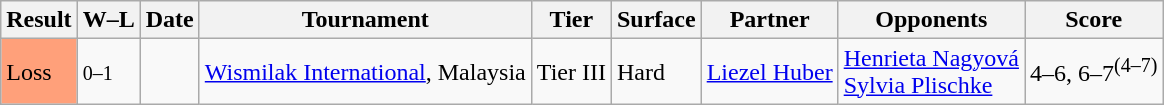<table class="sortable wikitable">
<tr>
<th>Result</th>
<th class="unsortable">W–L</th>
<th>Date</th>
<th>Tournament</th>
<th>Tier</th>
<th>Surface</th>
<th>Partner</th>
<th>Opponents</th>
<th class="unsortable">Score</th>
</tr>
<tr>
<td style="background:#ffa07a;">Loss</td>
<td><small>0–1</small></td>
<td></td>
<td><a href='#'>Wismilak International</a>, Malaysia</td>
<td>Tier III</td>
<td>Hard</td>
<td> <a href='#'>Liezel Huber</a></td>
<td> <a href='#'>Henrieta Nagyová</a> <br>  <a href='#'>Sylvia Plischke</a></td>
<td>4–6, 6–7<sup>(4–7)</sup></td>
</tr>
</table>
